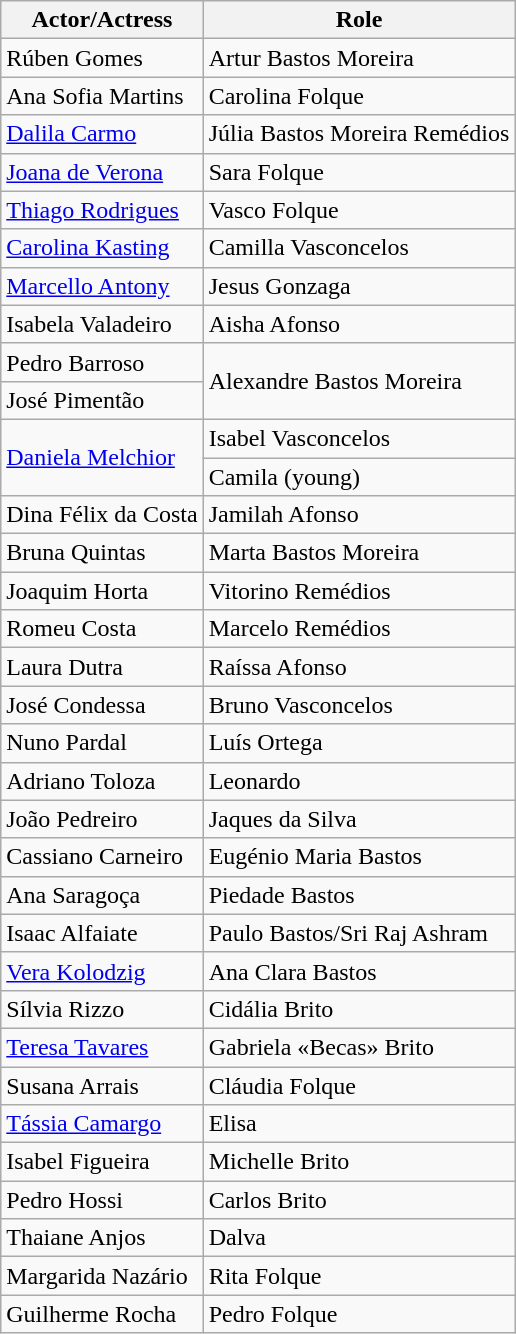<table class="wikitable">
<tr>
<th>Actor/Actress</th>
<th>Role</th>
</tr>
<tr>
<td>Rúben Gomes</td>
<td>Artur Bastos Moreira</td>
</tr>
<tr>
<td>Ana Sofia Martins</td>
<td>Carolina Folque</td>
</tr>
<tr>
<td><a href='#'>Dalila Carmo</a></td>
<td>Júlia Bastos Moreira Remédios</td>
</tr>
<tr>
<td><a href='#'>Joana de Verona</a></td>
<td>Sara Folque</td>
</tr>
<tr>
<td><a href='#'>Thiago Rodrigues</a></td>
<td>Vasco Folque</td>
</tr>
<tr>
<td><a href='#'>Carolina Kasting</a></td>
<td>Camilla Vasconcelos</td>
</tr>
<tr>
<td><a href='#'>Marcello Antony</a></td>
<td>Jesus Gonzaga</td>
</tr>
<tr>
<td>Isabela Valadeiro</td>
<td>Aisha Afonso</td>
</tr>
<tr>
<td>Pedro Barroso</td>
<td rowspan="2">Alexandre Bastos Moreira</td>
</tr>
<tr>
<td>José Pimentão</td>
</tr>
<tr>
<td rowspan="2"><a href='#'>Daniela Melchior</a></td>
<td>Isabel Vasconcelos</td>
</tr>
<tr>
<td>Camila (young)</td>
</tr>
<tr>
<td>Dina Félix da Costa</td>
<td>Jamilah Afonso</td>
</tr>
<tr>
<td>Bruna Quintas</td>
<td>Marta Bastos Moreira</td>
</tr>
<tr>
<td>Joaquim Horta</td>
<td>Vitorino Remédios</td>
</tr>
<tr>
<td>Romeu Costa</td>
<td>Marcelo Remédios</td>
</tr>
<tr>
<td>Laura Dutra</td>
<td>Raíssa Afonso</td>
</tr>
<tr>
<td>José Condessa</td>
<td>Bruno Vasconcelos</td>
</tr>
<tr>
<td>Nuno Pardal</td>
<td>Luís Ortega</td>
</tr>
<tr>
<td>Adriano Toloza</td>
<td>Leonardo</td>
</tr>
<tr>
<td>João Pedreiro</td>
<td>Jaques da Silva</td>
</tr>
<tr>
<td>Cassiano Carneiro</td>
<td>Eugénio Maria Bastos</td>
</tr>
<tr>
<td>Ana Saragoça</td>
<td>Piedade Bastos</td>
</tr>
<tr>
<td>Isaac Alfaiate</td>
<td>Paulo Bastos/Sri Raj Ashram</td>
</tr>
<tr>
<td><a href='#'>Vera Kolodzig</a></td>
<td>Ana Clara Bastos</td>
</tr>
<tr>
<td>Sílvia Rizzo</td>
<td>Cidália Brito</td>
</tr>
<tr>
<td><a href='#'>Teresa Tavares</a></td>
<td>Gabriela «Becas» Brito</td>
</tr>
<tr>
<td>Susana Arrais</td>
<td>Cláudia Folque</td>
</tr>
<tr>
<td><a href='#'>Tássia Camargo</a></td>
<td>Elisa</td>
</tr>
<tr>
<td>Isabel Figueira</td>
<td>Michelle Brito</td>
</tr>
<tr>
<td>Pedro Hossi</td>
<td>Carlos Brito</td>
</tr>
<tr>
<td>Thaiane Anjos</td>
<td>Dalva</td>
</tr>
<tr>
<td>Margarida Nazário</td>
<td>Rita Folque</td>
</tr>
<tr>
<td>Guilherme Rocha</td>
<td>Pedro Folque</td>
</tr>
</table>
